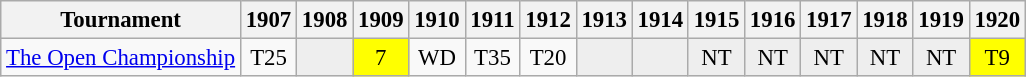<table class="wikitable" style="font-size:95%;text-align:center;">
<tr>
<th>Tournament</th>
<th>1907</th>
<th>1908</th>
<th>1909</th>
<th>1910</th>
<th>1911</th>
<th>1912</th>
<th>1913</th>
<th>1914</th>
<th>1915</th>
<th>1916</th>
<th>1917</th>
<th>1918</th>
<th>1919</th>
<th>1920</th>
</tr>
<tr>
<td align=left><a href='#'>The Open Championship</a></td>
<td>T25</td>
<td style="background:#eeeeee;"></td>
<td style="background:yellow;">7</td>
<td>WD</td>
<td>T35</td>
<td>T20</td>
<td style="background:#eeeeee;"></td>
<td style="background:#eeeeee;"></td>
<td style="background:#eeeeee;">NT</td>
<td style="background:#eeeeee;">NT</td>
<td style="background:#eeeeee;">NT</td>
<td style="background:#eeeeee;">NT</td>
<td style="background:#eeeeee;">NT</td>
<td style="background:yellow;">T9</td>
</tr>
</table>
